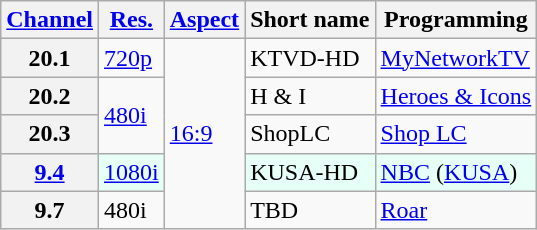<table class="wikitable">
<tr>
<th scope = "col"><a href='#'>Channel</a></th>
<th scope = "col"><a href='#'>Res.</a></th>
<th scope = "col"><a href='#'>Aspect</a></th>
<th scope = "col">Short name</th>
<th scope = "col">Programming</th>
</tr>
<tr>
<th scope = "row">20.1</th>
<td><a href='#'>720p</a></td>
<td rowspan=5><a href='#'>16:9</a></td>
<td>KTVD-HD</td>
<td><a href='#'>MyNetworkTV</a></td>
</tr>
<tr>
<th scope = "row">20.2</th>
<td rowspan=2><a href='#'>480i</a></td>
<td>H & I</td>
<td><a href='#'>Heroes & Icons</a></td>
</tr>
<tr>
<th scope = "row">20.3</th>
<td>ShopLC</td>
<td><a href='#'>Shop LC</a></td>
</tr>
<tr style="background-color: #E6FFF7;">
<th scope = "row"><a href='#'>9.4</a></th>
<td><a href='#'>1080i</a></td>
<td>KUSA-HD</td>
<td><a href='#'>NBC</a> (<a href='#'>KUSA</a>)</td>
</tr>
<tr>
<th scope = "row">9.7</th>
<td>480i</td>
<td>TBD</td>
<td><a href='#'>Roar</a></td>
</tr>
</table>
